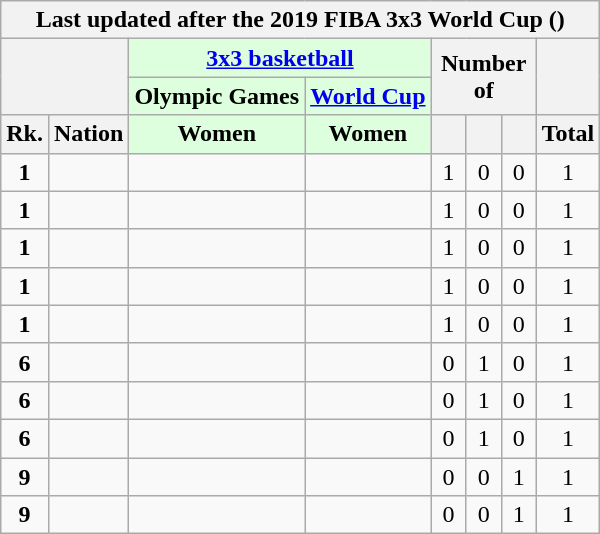<table class="wikitable" style="margin-top: 0em; text-align: center; font-size: 100%;">
<tr>
<th colspan="8">Last updated after the 2019 FIBA 3x3 World Cup ()</th>
</tr>
<tr>
<th rowspan="2" colspan="2"></th>
<th colspan="2" style="background: #dfd;"><a href='#'>3x3 basketball</a></th>
<th rowspan="2" colspan="3">Number of</th>
<th rowspan="2"></th>
</tr>
<tr>
<th style="background: #dfd;">Olympic Games</th>
<th style="background: #dfd;"><a href='#'>World Cup</a></th>
</tr>
<tr>
<th style="width: 1em;">Rk.</th>
<th>Nation</th>
<th style="background: #dfd;">Women</th>
<th style="background: #dfd;">Women</th>
<th style="width: 1em;"></th>
<th style="width: 1em;"></th>
<th style="width: 1em;"></th>
<th style="width: 1em;">Total</th>
</tr>
<tr>
<td><strong>1</strong></td>
<td style="text-align: left;"></td>
<td></td>
<td></td>
<td>1</td>
<td>0</td>
<td>0</td>
<td>1</td>
</tr>
<tr>
<td><strong>1</strong></td>
<td style="text-align: left;"></td>
<td></td>
<td></td>
<td>1</td>
<td>0</td>
<td>0</td>
<td>1</td>
</tr>
<tr>
<td><strong>1</strong></td>
<td style="text-align: left;"></td>
<td></td>
<td></td>
<td>1</td>
<td>0</td>
<td>0</td>
<td>1</td>
</tr>
<tr>
<td><strong>1</strong></td>
<td style="text-align: left;"></td>
<td></td>
<td></td>
<td>1</td>
<td>0</td>
<td>0</td>
<td>1</td>
</tr>
<tr>
<td><strong>1</strong></td>
<td style="text-align: left;"></td>
<td></td>
<td></td>
<td>1</td>
<td>0</td>
<td>0</td>
<td>1</td>
</tr>
<tr>
<td><strong>6</strong></td>
<td style="text-align: left;"></td>
<td></td>
<td></td>
<td>0</td>
<td>1</td>
<td>0</td>
<td>1</td>
</tr>
<tr>
<td><strong>6</strong></td>
<td style="text-align: left;"></td>
<td></td>
<td></td>
<td>0</td>
<td>1</td>
<td>0</td>
<td>1</td>
</tr>
<tr>
<td><strong>6</strong></td>
<td style="text-align: left;"></td>
<td></td>
<td></td>
<td>0</td>
<td>1</td>
<td>0</td>
<td>1</td>
</tr>
<tr>
<td><strong>9</strong></td>
<td style="text-align: left;"></td>
<td></td>
<td></td>
<td>0</td>
<td>0</td>
<td>1</td>
<td>1</td>
</tr>
<tr>
<td><strong>9</strong></td>
<td style="text-align: left;"></td>
<td></td>
<td></td>
<td>0</td>
<td>0</td>
<td>1</td>
<td>1</td>
</tr>
</table>
